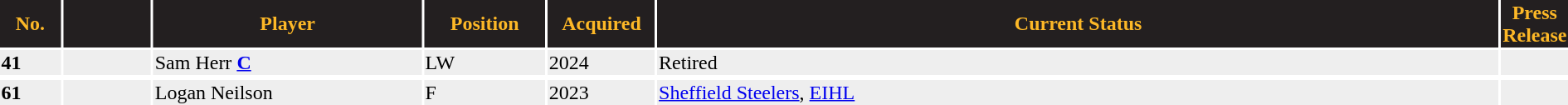<table>
<tr bgcolor="#231F20" style="color: #FDB827">
<th width="4%">No.</th>
<th width="6%"></th>
<th width="18%">Player</th>
<th width="8%">Position</th>
<th width="7%">Acquired</th>
<th width="57%">Current Status</th>
<th width="10%">Press Release</th>
</tr>
<tr style="background:#eee;">
<td><strong>41</strong></td>
<td></td>
<td align="left">Sam Herr <a href='#'><strong>C</strong></a></td>
<td>LW</td>
<td>2024</td>
<td align="left">Retired</td>
<td></td>
</tr>
<tr>
</tr>
<tr style="background:#eee;">
<td><strong>61</strong></td>
<td></td>
<td align="left">Logan Neilson</td>
<td>F</td>
<td>2023</td>
<td align="left"><a href='#'>Sheffield Steelers</a>, <a href='#'>EIHL</a></td>
<td></td>
</tr>
</table>
